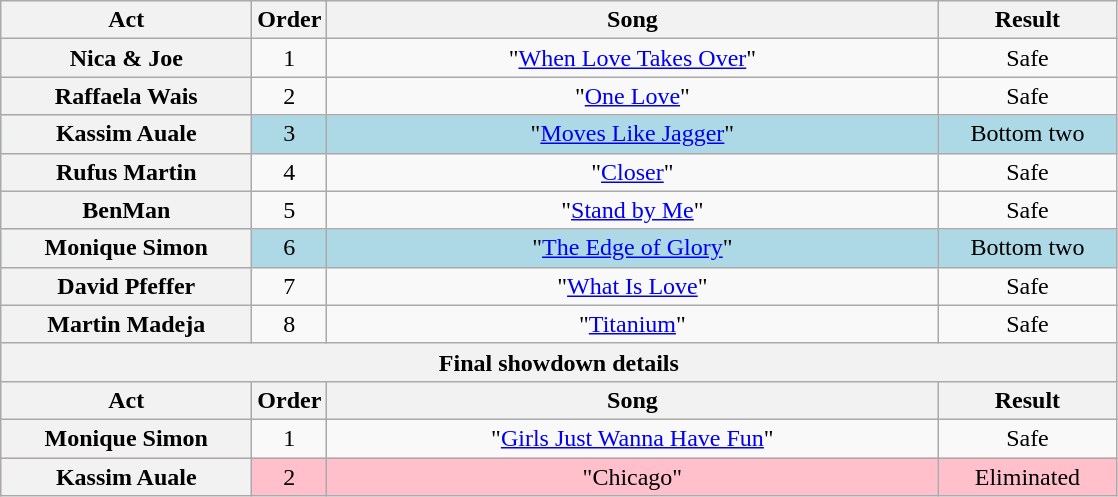<table class="wikitable plainrowheaders" style="text-align:center;">
<tr>
<th scope="col" style="width:10em;">Act</th>
<th scope="col">Order</th>
<th scope="col" style="width:25em;">Song</th>
<th scope="col" style="width:7em;">Result</th>
</tr>
<tr>
<th scope="row">Nica & Joe</th>
<td>1</td>
<td>"<a href='#'>When Love Takes Over</a>"</td>
<td>Safe</td>
</tr>
<tr>
<th scope="row">Raffaela Wais</th>
<td>2</td>
<td>"<a href='#'>One Love</a>"</td>
<td>Safe</td>
</tr>
<tr style="background:lightblue;">
<th scope="row">Kassim Auale</th>
<td>3</td>
<td>"<a href='#'>Moves Like Jagger</a>"</td>
<td>Bottom two</td>
</tr>
<tr>
<th scope="row">Rufus Martin</th>
<td>4</td>
<td>"<a href='#'>Closer</a>"</td>
<td>Safe</td>
</tr>
<tr>
<th scope="row">BenMan</th>
<td>5</td>
<td>"<a href='#'>Stand by Me</a>"</td>
<td>Safe</td>
</tr>
<tr style="background:lightblue;">
<th scope="row">Monique Simon</th>
<td>6</td>
<td>"<a href='#'>The Edge of Glory</a>"</td>
<td>Bottom two</td>
</tr>
<tr>
<th scope="row">David Pfeffer</th>
<td>7</td>
<td>"<a href='#'>What Is Love</a>"</td>
<td>Safe</td>
</tr>
<tr>
<th scope="row">Martin Madeja</th>
<td>8</td>
<td>"<a href='#'>Titanium</a>"</td>
<td>Safe</td>
</tr>
<tr>
<th colspan=4>Final showdown details</th>
</tr>
<tr>
<th scope="col"style="width:10em;">Act</th>
<th scope="col">Order</th>
<th scope="col" style="width:16em;">Song</th>
<th scope="col" style="width:6em;">Result</th>
</tr>
<tr>
<th scope="row">Monique Simon</th>
<td>1</td>
<td>"<a href='#'>Girls Just Wanna Have Fun</a>"</td>
<td>Safe</td>
</tr>
<tr style="background:pink;">
<th scope="row">Kassim Auale</th>
<td>2</td>
<td>"Chicago"</td>
<td>Eliminated</td>
</tr>
</table>
